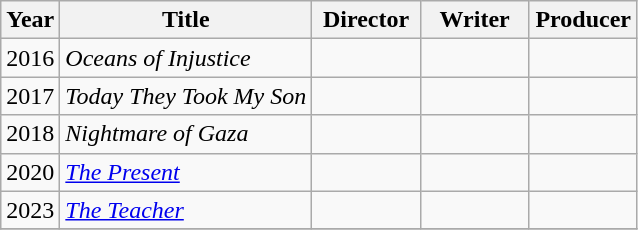<table class="wikitable">
<tr>
<th>Year</th>
<th>Title</th>
<th width=65>Director</th>
<th width=65>Writer</th>
<th width=65>Producer</th>
</tr>
<tr>
<td>2016</td>
<td><em>Oceans of Injustice</em></td>
<td></td>
<td></td>
<td></td>
</tr>
<tr>
<td>2017</td>
<td><em>Today They Took My Son</em></td>
<td></td>
<td></td>
<td></td>
</tr>
<tr>
<td>2018</td>
<td><em>Nightmare of Gaza</em></td>
<td></td>
<td></td>
<td></td>
</tr>
<tr>
<td>2020</td>
<td><em><a href='#'>The Present</a></em></td>
<td></td>
<td></td>
<td></td>
</tr>
<tr>
<td>2023</td>
<td><em><a href='#'>The Teacher</a></em></td>
<td></td>
<td></td>
<td></td>
</tr>
<tr>
</tr>
</table>
